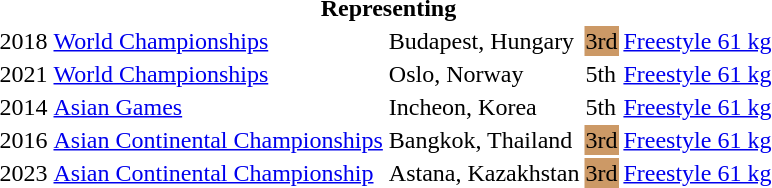<table>
<tr>
<th colspan="6">Representing </th>
</tr>
<tr>
<td>2018</td>
<td><a href='#'>World Championships</a></td>
<td>Budapest, Hungary</td>
<td align="center" bgcolor="#cc9966">3rd</td>
<td><a href='#'>Freestyle 61 kg</a></td>
<td></td>
</tr>
<tr>
<td>2021</td>
<td><a href='#'>World Championships</a></td>
<td>Oslo, Norway</td>
<td>5th</td>
<td><a href='#'>Freestyle 61 kg</a></td>
<td></td>
</tr>
<tr>
<td>2014</td>
<td><a href='#'>Asian Games</a></td>
<td>Incheon, Korea</td>
<td>5th</td>
<td><a href='#'>Freestyle 61 kg</a></td>
<td></td>
</tr>
<tr>
<td>2016</td>
<td><a href='#'>Asian Continental Championships</a></td>
<td>Bangkok, Thailand</td>
<td align="center" bgcolor="#cc9966">3rd</td>
<td><a href='#'>Freestyle 61 kg</a></td>
<td></td>
</tr>
<tr>
<td>2023</td>
<td><a href='#'>Asian Continental Championship</a></td>
<td>Astana, Kazakhstan</td>
<td align="center" bgcolor="#cc9966">3rd</td>
<td><a href='#'>Freestyle 61 kg</a></td>
<td></td>
</tr>
</table>
